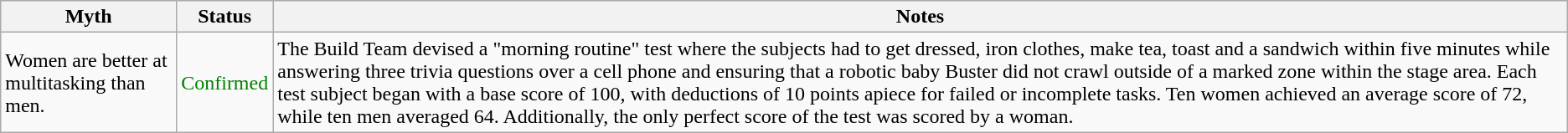<table class="wikitable plainrowheaders">
<tr>
<th scope"col">Myth</th>
<th scope"col">Status</th>
<th scope"col">Notes</th>
</tr>
<tr>
<td scope"row">Women are better at multitasking than men.</td>
<td style="color:green">Confirmed</td>
<td>The Build Team devised a "morning routine" test where the subjects had to get dressed, iron clothes, make tea, toast and a sandwich within five minutes while answering three trivia questions over a cell phone and ensuring that a robotic baby Buster did not crawl outside of a marked zone within the stage area. Each test subject began with a base score of 100, with deductions of 10 points apiece for failed or incomplete tasks. Ten women achieved an average score of 72, while ten men averaged 64. Additionally, the only perfect score of the test was scored by a woman.</td>
</tr>
</table>
